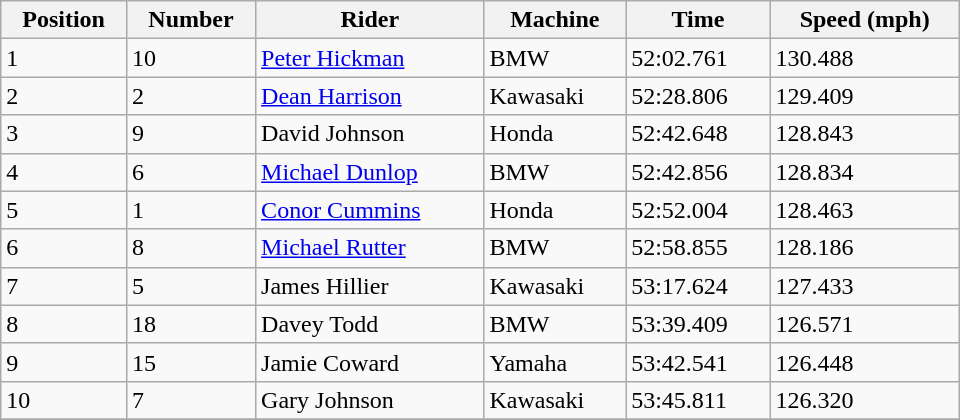<table class="wikitable" style=width:40em;margin-bottom:0;">
<tr>
<th scope="col">Position</th>
<th scope="col">Number</th>
<th scope="col">Rider</th>
<th scope="col">Machine</th>
<th scope="col">Time</th>
<th scope="col">Speed (mph)</th>
</tr>
<tr>
<td>1</td>
<td>10</td>
<td> <a href='#'>Peter Hickman</a></td>
<td>BMW</td>
<td>52:02.761</td>
<td>130.488</td>
</tr>
<tr>
<td>2</td>
<td>2</td>
<td> <a href='#'>Dean Harrison</a></td>
<td>Kawasaki</td>
<td>52:28.806</td>
<td>129.409</td>
</tr>
<tr>
<td>3</td>
<td>9</td>
<td> David Johnson</td>
<td>Honda</td>
<td>52:42.648</td>
<td>128.843</td>
</tr>
<tr>
<td>4</td>
<td>6</td>
<td> <a href='#'>Michael Dunlop</a></td>
<td>BMW</td>
<td>52:42.856</td>
<td>128.834</td>
</tr>
<tr>
<td>5</td>
<td>1</td>
<td> <a href='#'>Conor Cummins</a></td>
<td>Honda</td>
<td>52:52.004</td>
<td>128.463</td>
</tr>
<tr>
<td>6</td>
<td>8</td>
<td> <a href='#'>Michael Rutter</a></td>
<td>BMW</td>
<td>52:58.855</td>
<td>128.186</td>
</tr>
<tr>
<td>7</td>
<td>5</td>
<td> James Hillier</td>
<td>Kawasaki</td>
<td>53:17.624</td>
<td>127.433</td>
</tr>
<tr>
<td>8</td>
<td>18</td>
<td> Davey Todd</td>
<td>BMW</td>
<td>53:39.409</td>
<td>126.571</td>
</tr>
<tr>
<td>9</td>
<td>15</td>
<td> Jamie Coward</td>
<td>Yamaha</td>
<td>53:42.541</td>
<td>126.448</td>
</tr>
<tr>
<td>10</td>
<td>7</td>
<td> Gary Johnson</td>
<td>Kawasaki</td>
<td>53:45.811</td>
<td>126.320</td>
</tr>
<tr>
</tr>
</table>
